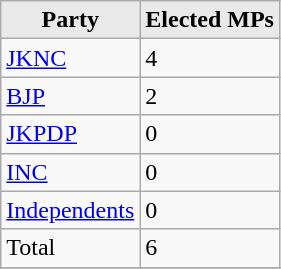<table class="wikitable sortable">
<tr>
<th style="background-color:#E9E9E9" align="left" valign="top">Party</th>
<th style="background-color:#E9E9E9" align="center" valign="top">Elected MPs</th>
</tr>
<tr>
<td><a href='#'>JKNC</a></td>
<td>4</td>
</tr>
<tr>
<td><a href='#'>BJP</a></td>
<td>2</td>
</tr>
<tr>
<td><a href='#'>JKPDP</a></td>
<td>0</td>
</tr>
<tr>
<td><a href='#'>INC</a></td>
<td>0</td>
</tr>
<tr>
<td><a href='#'>Independents</a></td>
<td>0</td>
</tr>
<tr>
<td>Total</td>
<td>6</td>
</tr>
<tr>
</tr>
</table>
